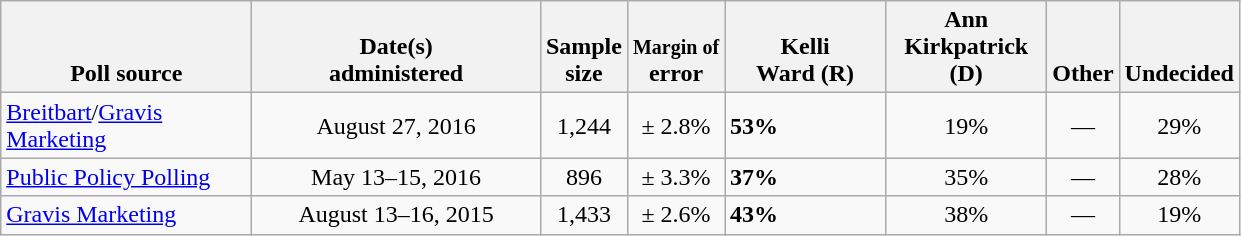<table class="wikitable">
<tr valign= bottom>
<th style="width:160px;">Poll source</th>
<th style="width:185px;">Date(s)<br>administered</th>
<th class=small>Sample<br>size</th>
<th><small>Margin of</small><br>error</th>
<th style="width:100px;">Kelli<br>Ward (R)</th>
<th style="width:100px;">Ann<br>Kirkpatrick (D)</th>
<th>Other</th>
<th>Undecided</th>
</tr>
<tr>
<td><a href='#'>Breitbart</a>/<a href='#'>Gravis Marketing</a></td>
<td align=center>August 27, 2016</td>
<td align=center>1,244</td>
<td align=center>± 2.8%</td>
<td><strong>53%</strong></td>
<td align=center>19%</td>
<td align=center>—</td>
<td align=center>29%</td>
</tr>
<tr>
<td><a href='#'>Public Policy Polling</a></td>
<td align=center>May 13–15, 2016</td>
<td align=center>896</td>
<td align=center>± 3.3%</td>
<td><strong>37%</strong></td>
<td align=center>35%</td>
<td align=center>—</td>
<td align=center>28%</td>
</tr>
<tr>
<td><a href='#'>Gravis Marketing</a></td>
<td align=center>August 13–16, 2015</td>
<td align=center>1,433</td>
<td align=center>± 2.6%</td>
<td><strong>43%</strong></td>
<td align=center>38%</td>
<td align=center>—</td>
<td align=center>19%</td>
</tr>
</table>
